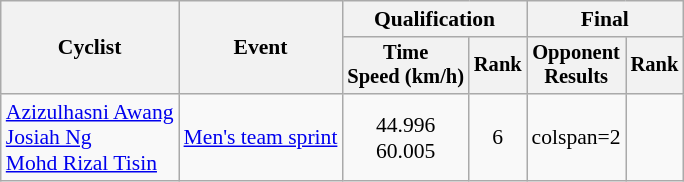<table class="wikitable" style="font-size:90%">
<tr>
<th rowspan=2>Cyclist</th>
<th rowspan=2>Event</th>
<th colspan=2>Qualification</th>
<th colspan=2>Final</th>
</tr>
<tr style="font-size:95%">
<th>Time<br>Speed (km/h)</th>
<th>Rank</th>
<th>Opponent<br>Results</th>
<th>Rank</th>
</tr>
<tr align=center>
<td align=left><a href='#'>Azizulhasni Awang</a><br><a href='#'>Josiah Ng</a><br><a href='#'>Mohd Rizal Tisin</a></td>
<td align=left><a href='#'>Men's team sprint</a></td>
<td>44.996<br>60.005</td>
<td>6</td>
<td>colspan=2 </td>
</tr>
</table>
